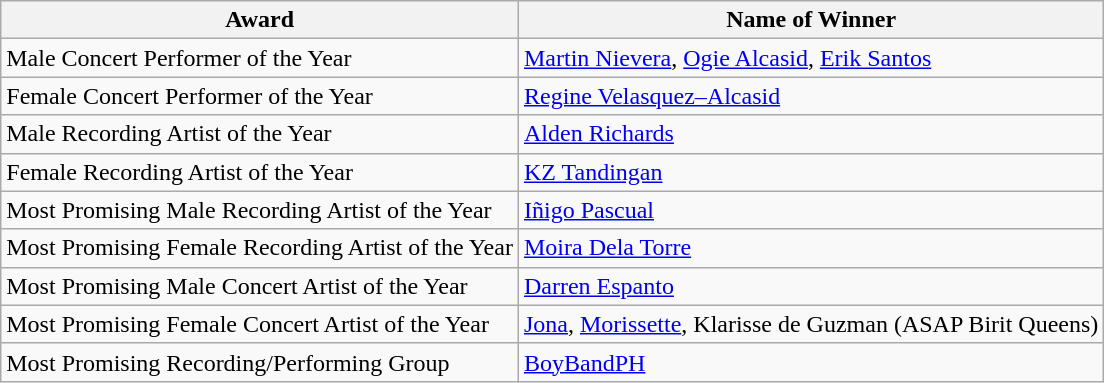<table class="wikitable"  style="text-align:left;">
<tr>
<th>Award</th>
<th>Name of Winner</th>
</tr>
<tr>
<td>Male Concert Performer of the Year</td>
<td><a href='#'>Martin Nievera</a>, <a href='#'>Ogie Alcasid</a>, <a href='#'>Erik Santos</a></td>
</tr>
<tr>
<td>Female Concert Performer of the Year</td>
<td><a href='#'>Regine Velasquez–Alcasid</a></td>
</tr>
<tr>
<td>Male Recording Artist of the Year</td>
<td><a href='#'>Alden Richards</a></td>
</tr>
<tr>
<td>Female Recording Artist of the Year</td>
<td><a href='#'>KZ Tandingan</a></td>
</tr>
<tr>
<td>Most Promising Male Recording Artist of the Year</td>
<td><a href='#'>Iñigo Pascual</a></td>
</tr>
<tr>
<td>Most Promising Female Recording Artist of the Year</td>
<td><a href='#'>Moira Dela Torre</a></td>
</tr>
<tr>
<td>Most Promising Male Concert Artist of the Year</td>
<td><a href='#'>Darren Espanto</a></td>
</tr>
<tr>
<td>Most Promising Female Concert Artist of the Year</td>
<td><a href='#'>Jona</a>, <a href='#'>Morissette</a>, Klarisse de Guzman (ASAP Birit Queens)</td>
</tr>
<tr>
<td>Most Promising Recording/Performing Group</td>
<td><a href='#'>BoyBandPH</a></td>
</tr>
</table>
